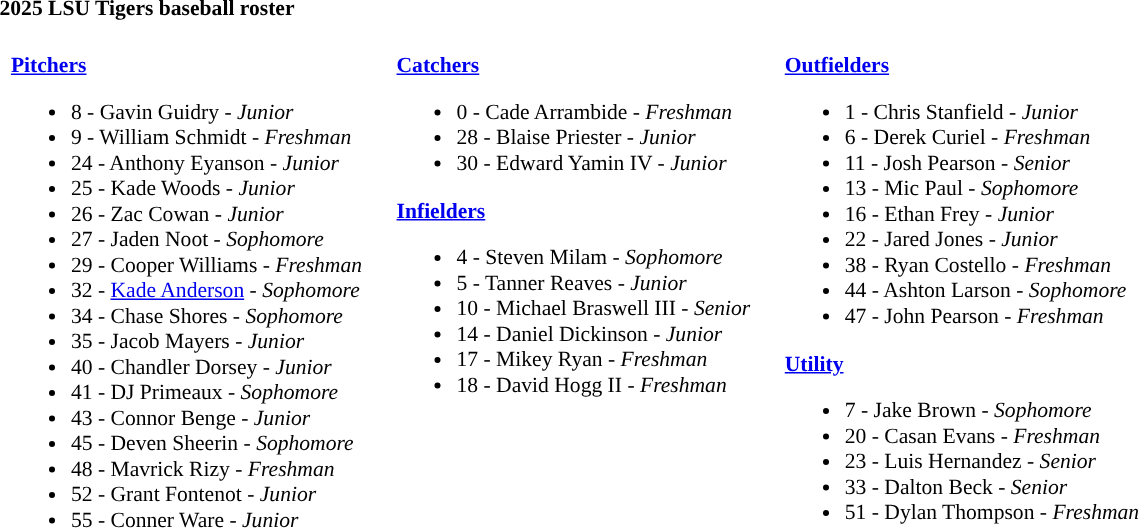<table class="toccolours" style="text-align: left; font-size:90%;">
<tr>
<th colspan="9">2025 LSU Tigers baseball roster</th>
</tr>
<tr>
<td width="03"> </td>
<td valign="top"><br><strong><a href='#'>Pitchers</a></strong><ul><li>8 - Gavin Guidry - <em>Junior</em></li><li>9 - William Schmidt - <em>Freshman</em></li><li>24 - Anthony Eyanson - <em>Junior</em></li><li>25 - Kade Woods - <em> Junior</em></li><li>26 - Zac Cowan - <em>Junior</em></li><li>27 - Jaden Noot - <em> Sophomore</em></li><li>29 - Cooper Williams - <em>Freshman</em></li><li>32 - <a href='#'>Kade Anderson</a> - <em>Sophomore</em></li><li>34 - Chase Shores - <em> Sophomore</em></li><li>35 - Jacob Mayers - <em>Junior</em></li><li>40 - Chandler Dorsey - <em>Junior</em></li><li>41 - DJ Primeaux - <em> Sophomore</em></li><li>43 - Connor Benge - <em>Junior</em></li><li>45 - Deven Sheerin - <em>Sophomore</em></li><li>48 - Mavrick Rizy - <em>Freshman</em></li><li>52 - Grant Fontenot - <em> Junior</em></li><li>55 - Conner Ware - <em>Junior</em></li></ul></td>
<td width="15"> </td>
<td valign="top"><br><strong><a href='#'>Catchers</a></strong><ul><li>0 - Cade Arrambide - <em>Freshman</em></li><li>28 - Blaise Priester - <em> Junior</em></li><li>30 - Edward Yamin IV - <em>Junior</em></li></ul><strong><a href='#'>Infielders</a></strong><ul><li>4 - Steven Milam - <em>Sophomore</em></li><li>5 - Tanner Reaves - <em> Junior</em></li><li>10 - Michael Braswell III - <em>Senior</em></li><li>14 - Daniel Dickinson - <em>Junior</em></li><li>17 - Mikey Ryan - <em>Freshman</em></li><li>18 - David Hogg II - <em>Freshman</em></li></ul></td>
<td width="15"> </td>
<td valign="top"><br><strong><a href='#'>Outfielders</a></strong><ul><li>1 - Chris Stanfield - <em>Junior</em></li><li>6 - Derek Curiel - <em>Freshman</em></li><li>11 - Josh Pearson - <em>Senior</em></li><li>13 - Mic Paul - <em> Sophomore</em></li><li>16 - Ethan Frey - <em>Junior</em></li><li>22 - Jared Jones - <em>Junior</em></li><li>38 - Ryan Costello - <em>Freshman</em></li><li>44 - Ashton Larson - <em>Sophomore</em></li><li>47 - John Pearson - <em>Freshman</em></li></ul><strong><a href='#'>Utility</a></strong><ul><li>7 - Jake Brown - <em>Sophomore</em></li><li>20 - Casan Evans - <em>Freshman</em></li><li>23 - Luis Hernandez - <em>Senior</em></li><li>33 - Dalton Beck - <em>Senior</em></li><li>51 - Dylan Thompson - <em> Freshman</em></li></ul></td>
<td width="25"> </td>
</tr>
</table>
